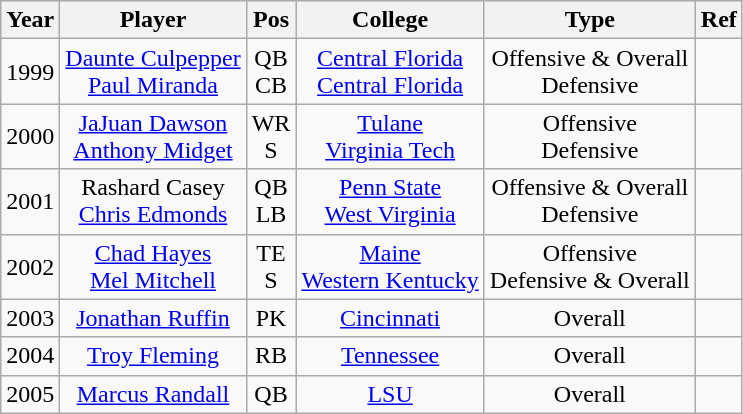<table class="wikitable" style="text-align:center">
<tr>
<th>Year</th>
<th>Player</th>
<th>Pos</th>
<th>College</th>
<th>Type</th>
<th>Ref</th>
</tr>
<tr>
<td>1999</td>
<td><a href='#'>Daunte Culpepper</a><br><a href='#'>Paul Miranda</a></td>
<td>QB<br>CB</td>
<td><a href='#'>Central Florida</a><br><a href='#'>Central Florida</a></td>
<td>Offensive & Overall<br>Defensive</td>
<td></td>
</tr>
<tr>
<td>2000</td>
<td><a href='#'>JaJuan Dawson</a><br><a href='#'>Anthony Midget</a></td>
<td>WR<br>S</td>
<td><a href='#'>Tulane</a><br><a href='#'>Virginia Tech</a></td>
<td>Offensive<br>Defensive</td>
<td></td>
</tr>
<tr>
<td>2001</td>
<td>Rashard Casey<br><a href='#'>Chris Edmonds</a></td>
<td>QB<br>LB</td>
<td><a href='#'>Penn State</a><br><a href='#'>West Virginia</a></td>
<td>Offensive & Overall<br>Defensive</td>
<td></td>
</tr>
<tr>
<td>2002</td>
<td><a href='#'>Chad Hayes</a><br><a href='#'>Mel Mitchell</a></td>
<td>TE<br>S</td>
<td><a href='#'>Maine</a><br><a href='#'>Western Kentucky</a></td>
<td>Offensive<br>Defensive & Overall</td>
<td></td>
</tr>
<tr>
<td>2003</td>
<td><a href='#'>Jonathan Ruffin</a></td>
<td>PK</td>
<td><a href='#'>Cincinnati</a></td>
<td>Overall</td>
<td></td>
</tr>
<tr>
<td>2004</td>
<td><a href='#'>Troy Fleming</a></td>
<td>RB</td>
<td><a href='#'>Tennessee</a></td>
<td>Overall</td>
<td></td>
</tr>
<tr>
<td>2005</td>
<td><a href='#'>Marcus Randall</a></td>
<td>QB</td>
<td><a href='#'>LSU</a></td>
<td>Overall</td>
<td></td>
</tr>
</table>
